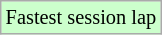<table class="wikitable" style="font-size: 85%;">
<tr style="background:#ccffcc;">
<td>Fastest session lap</td>
</tr>
</table>
